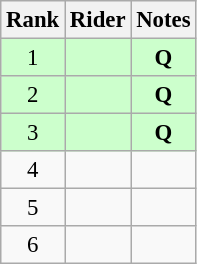<table class="wikitable" style="font-size:95%" style="width:25em;">
<tr>
<th>Rank</th>
<th>Rider</th>
<th>Notes</th>
</tr>
<tr bgcolor=ccffcc>
<td align=center>1</td>
<td></td>
<td align=center><strong>Q</strong></td>
</tr>
<tr bgcolor=ccffcc>
<td align=center>2</td>
<td></td>
<td align=center><strong>Q</strong></td>
</tr>
<tr bgcolor=ccffcc>
<td align=center>3</td>
<td></td>
<td align=center><strong>Q</strong></td>
</tr>
<tr>
<td align=center>4</td>
<td></td>
<td></td>
</tr>
<tr>
<td align=center>5</td>
<td></td>
<td></td>
</tr>
<tr>
<td align=center>6</td>
<td></td>
<td></td>
</tr>
</table>
